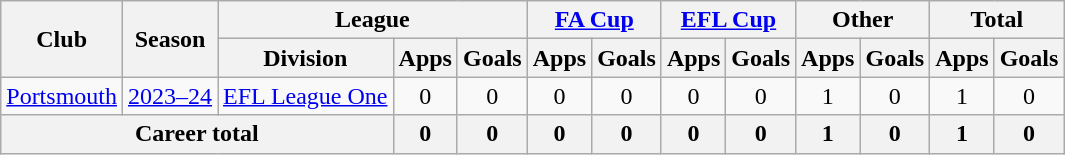<table class="wikitable" style="text-align:center;">
<tr>
<th rowspan="2">Club</th>
<th rowspan="2">Season</th>
<th colspan="3">League</th>
<th colspan="2"><a href='#'>FA Cup</a></th>
<th colspan="2"><a href='#'>EFL Cup</a></th>
<th colspan="2">Other</th>
<th colspan="2">Total</th>
</tr>
<tr>
<th>Division</th>
<th>Apps</th>
<th>Goals</th>
<th>Apps</th>
<th>Goals</th>
<th>Apps</th>
<th>Goals</th>
<th>Apps</th>
<th>Goals</th>
<th>Apps</th>
<th>Goals</th>
</tr>
<tr>
<td><a href='#'>Portsmouth</a></td>
<td><a href='#'>2023–24</a></td>
<td><a href='#'>EFL League One</a></td>
<td>0</td>
<td>0</td>
<td>0</td>
<td>0</td>
<td>0</td>
<td>0</td>
<td>1</td>
<td>0</td>
<td>1</td>
<td>0</td>
</tr>
<tr>
<th colspan="3">Career total</th>
<th>0</th>
<th>0</th>
<th>0</th>
<th>0</th>
<th>0</th>
<th>0</th>
<th>1</th>
<th>0</th>
<th>1</th>
<th>0</th>
</tr>
</table>
